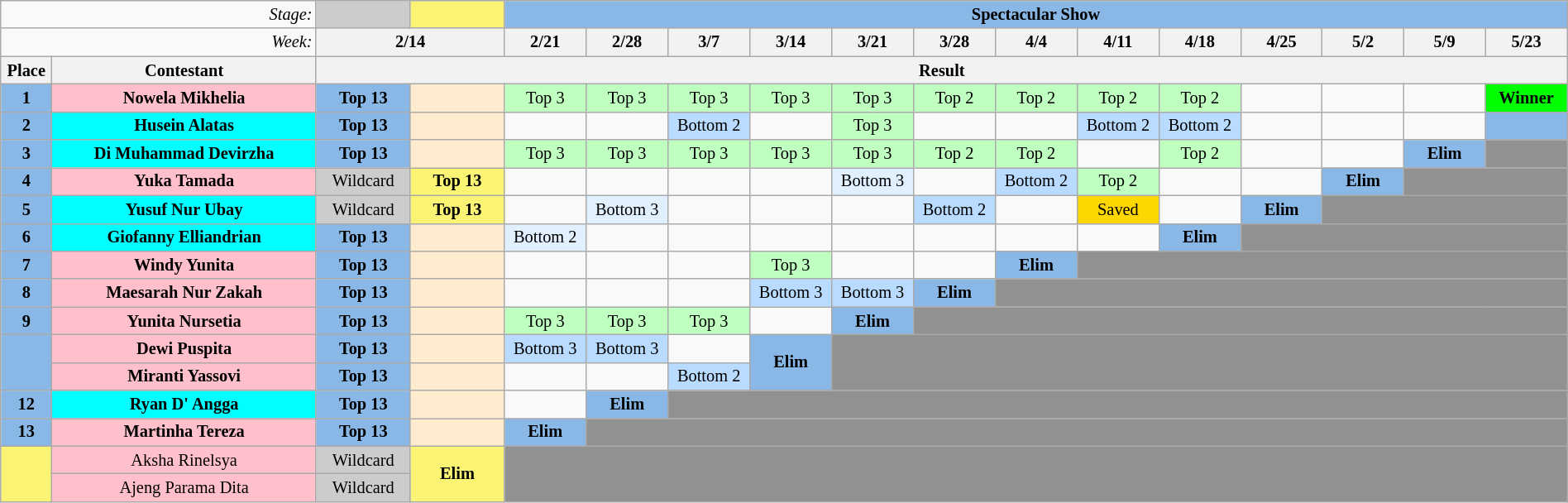<table class="wikitable" style="margin:1em auto; text-align:center; font-size:85%">
<tr>
<td colspan="2" style="text-align:right;"><em>Stage:</em></td>
<td width=6% style="background:#ccc;"></td>
<td width=6% style="background:#fbf373;"></td>
<td colspan="13" style="background:#8ab8e6;"><strong>Spectacular Show</strong></td>
</tr>
<tr>
<td colspan="2" style="text-align:right;"><em>Week:</em></td>
<th style="width:120px;" colspan=2>2/14</th>
<th style="width:60px;">2/21</th>
<th style="width:60px;">2/28</th>
<th style="width:60px;">3/7</th>
<th style="width:60px;">3/14</th>
<th style="width:60px;">3/21</th>
<th style="width:60px;">3/28</th>
<th style="width:60px;">4/4</th>
<th style="width:60px;">4/11</th>
<th style="width:60px;">4/18</th>
<th style="width:60px;">4/25</th>
<th style="width:60px;">5/2</th>
<th style="width:60px;">5/9</th>
<th style="width:60px;">5/23</th>
</tr>
<tr>
<th style="width:35px;">Place</th>
<th style="width:210px;">Contestant</th>
<th colspan="15">Result</th>
</tr>
<tr>
<td style="background:#8ab8e6;"><strong>1</strong></td>
<td style="background:pink;"><strong>Nowela Mikhelia</strong></td>
<td style="background:#8ab8e6;"><strong>Top 13</strong></td>
<td style="background:#FFEBCD;"></td>
<td style="background:#bfffc0;">Top 3</td>
<td style="background:#bfffc0;">Top 3</td>
<td style="background:#bfffc0;">Top 3</td>
<td style="background:#bfffc0;">Top 3</td>
<td style="background:#bfffc0;">Top 3</td>
<td style="background:#bfffc0;">Top 2</td>
<td style="background:#bfffc0;">Top 2</td>
<td style="background:#bfffc0;">Top 2</td>
<td style="background:#bfffc0;">Top 2</td>
<td></td>
<td></td>
<td></td>
<td style="background:lime"><strong>Winner</strong></td>
</tr>
<tr>
<td style="background:#8ab8e6;"><strong>2</strong></td>
<td style="background:cyan;"><strong>Husein Alatas</strong></td>
<td style="background:#8ab8e6;"><strong>Top 13</strong></td>
<td style="background:#FFEBCD;"></td>
<td></td>
<td></td>
<td style="background:#b8dbff;">Bottom 2</td>
<td></td>
<td style="background:#bfffc0;">Top 3</td>
<td></td>
<td></td>
<td style="background:#b8dbff;">Bottom 2</td>
<td style="background:#b8dbff;">Bottom 2</td>
<td></td>
<td></td>
<td></td>
<td style="background:#8ab8e6;"></td>
</tr>
<tr>
<td style="background:#8ab8e6;"><strong>3</strong></td>
<td style="background:cyan;"><strong>Di Muhammad Devirzha</strong></td>
<td style="background:#8ab8e6;"><strong>Top 13</strong></td>
<td style="background:#FFEBCD;"></td>
<td style="background:#bfffc0;">Top 3</td>
<td style="background:#bfffc0;">Top 3</td>
<td style="background:#bfffc0;">Top 3</td>
<td style="background:#bfffc0;">Top 3</td>
<td style="background:#bfffc0;">Top 3</td>
<td style="background:#bfffc0;">Top 2</td>
<td style="background:#bfffc0;">Top 2</td>
<td></td>
<td style="background:#bfffc0;">Top 2</td>
<td></td>
<td></td>
<td style="background:#8ab8e6;"><strong>Elim</strong></td>
<td style="background:#919191;"></td>
</tr>
<tr>
<td style="background:#8ab8e6;"><strong>4</strong></td>
<td style="background:pink;"><strong>Yuka Tamada</strong></td>
<td style="background:#ccc;">Wildcard</td>
<td style="background:#fbf373;"><strong>Top 13</strong></td>
<td></td>
<td></td>
<td></td>
<td></td>
<td style="background:#e0f0ff;">Bottom 3</td>
<td></td>
<td style="background:#b8dbff;">Bottom 2</td>
<td style="background:#bfffc0;">Top 2</td>
<td></td>
<td></td>
<td style="background:#8ab8e6;"><strong>Elim</strong></td>
<td style="background:#919191;" colspan="2"></td>
</tr>
<tr>
<td style="background:#8ab8e6;"><strong>5</strong></td>
<td style="background:cyan;"><strong>Yusuf Nur Ubay</strong></td>
<td style="background:#ccc;">Wildcard</td>
<td style="background:#fbf373;"><strong>Top 13</strong></td>
<td></td>
<td style="background:#e0f0ff;">Bottom 3</td>
<td></td>
<td></td>
<td></td>
<td style="background:#b8dbff;">Bottom 2</td>
<td></td>
<td style="background:gold;">Saved</td>
<td></td>
<td style="background:#8ab8e6;"><strong>Elim</strong></td>
<td style="background:#919191;" colspan="3"></td>
</tr>
<tr>
<td style="background:#8ab8e6;"><strong>6</strong></td>
<td style="background:cyan;"><strong>Giofanny Elliandrian</strong></td>
<td style="background:#8ab8e6;"><strong>Top 13</strong></td>
<td style="background:#FFEBCD;"></td>
<td style="background:#e0f0ff;">Bottom 2</td>
<td></td>
<td></td>
<td></td>
<td></td>
<td></td>
<td></td>
<td></td>
<td style="background:#8ab8e6;"><strong>Elim</strong></td>
<td style="background:#919191;" colspan="4"></td>
</tr>
<tr>
<td style="background:#8ab8e6;"><strong>7</strong></td>
<td style="background:pink;"><strong>Windy Yunita</strong></td>
<td style="background:#8ab8e6;"><strong>Top 13</strong></td>
<td style="background:#FFEBCD;"></td>
<td></td>
<td></td>
<td></td>
<td style="background:#bfffc0;">Top 3</td>
<td></td>
<td></td>
<td style="background:#8ab8e6;"><strong>Elim</strong></td>
<td style="background:#919191;" colspan="6"></td>
</tr>
<tr>
<td style="background:#8ab8e6;"><strong>8</strong></td>
<td style="background:pink;"><strong>Maesarah Nur Zakah</strong></td>
<td style="background:#8ab8e6;"><strong>Top 13</strong></td>
<td style="background:#FFEBCD;"></td>
<td></td>
<td></td>
<td></td>
<td style="background:#b8dbff;">Bottom 3</td>
<td style="background:#b8dbff;">Bottom 3</td>
<td style="background:#8ab8e6;"><strong>Elim</strong></td>
<td style="background:#919191;" colspan="7"></td>
</tr>
<tr>
<td style="background:#8ab8e6;"><strong>9</strong></td>
<td style="background:pink;"><strong>Yunita Nursetia</strong></td>
<td style="background:#8ab8e6;"><strong>Top 13</strong></td>
<td style="background:#FFEBCD;"></td>
<td style="background:#bfffc0;">Top 3</td>
<td style="background:#bfffc0;">Top 3</td>
<td style="background:#bfffc0;">Top 3</td>
<td></td>
<td style="background:#8ab8e6;"><strong>Elim</strong></td>
<td style="background:#919191;" colspan="8"></td>
</tr>
<tr>
<td rowspan="2" style="background:#8ab8e6;"></td>
<td style="background:pink;"><strong>Dewi Puspita</strong></td>
<td style="background:#8ab8e6;"><strong>Top 13</strong></td>
<td style="background:#FFEBCD;"></td>
<td style="background:#b8dbff;">Bottom 3</td>
<td style="background:#b8dbff;">Bottom 3</td>
<td></td>
<td style="background:#8ab8e6;" rowspan="2"><strong>Elim</strong></td>
<td style="background:#919191;" colspan="9" rowspan="2"></td>
</tr>
<tr>
<td style="background:pink;"><strong>Miranti Yassovi</strong></td>
<td style="background:#8ab8e6;"><strong>Top 13</strong></td>
<td style="background:#FFEBCD;"></td>
<td></td>
<td></td>
<td style="background:#b8dbff;">Bottom 2</td>
</tr>
<tr>
<td style="background:#8ab8e6;"><strong>12</strong></td>
<td style="background:cyan;"><strong>Ryan D' Angga</strong></td>
<td style="background:#8ab8e6;"><strong>Top 13</strong></td>
<td style="background:#FFEBCD;"></td>
<td></td>
<td style="background:#8ab8e6;"><strong>Elim</strong></td>
<td style="background:#919191;" colspan="11"></td>
</tr>
<tr>
<td style="background:#8ab8e6;"><strong>13</strong></td>
<td style="background:pink;"><strong>Martinha Tereza</strong></td>
<td style="background:#8ab8e6;"><strong>Top 13</strong></td>
<td style="background:#FFEBCD;"></td>
<td style="background:#8ab8e6;"><strong>Elim</strong></td>
<td style="background:#919191;" colspan="12"></td>
</tr>
<tr>
<td style="background:#fbf373;" rowspan="2"></td>
<td style="background:pink;">Aksha Rinelsya</td>
<td style="background:#ccc;">Wildcard</td>
<td style="background:#fbf373;" rowspan="2"><strong>Elim</strong></td>
<td style="background:#919191;" colspan="13" rowspan="2"></td>
</tr>
<tr>
<td style="background:pink;">Ajeng Parama Dita</td>
<td style="background:#ccc;">Wildcard</td>
</tr>
</table>
